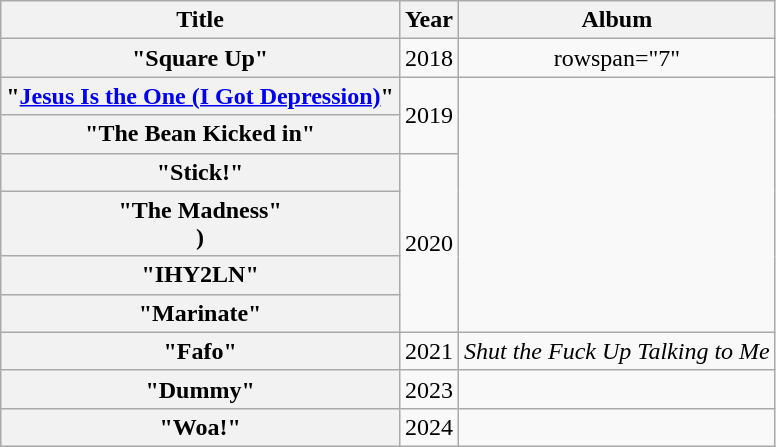<table class="wikitable plainrowheaders" style="text-align:center;">
<tr>
<th scope="col" rowspan="1">Title</th>
<th scope="col" rowspan="1">Year</th>
<th scope="col" rowspan="1">Album</th>
</tr>
<tr>
<th scope="row">"Square Up"<br></th>
<td>2018</td>
<td>rowspan="7" </td>
</tr>
<tr>
<th scope="row">"<a href='#'>Jesus Is the One (I Got Depression)</a>"<br></th>
<td rowspan="2">2019</td>
</tr>
<tr>
<th scope="row">"The Bean Kicked in"</th>
</tr>
<tr>
<th scope="row">"Stick!"<br></th>
<td rowspan="4">2020</td>
</tr>
<tr>
<th scope="row">"The Madness"<br>)</th>
</tr>
<tr>
<th scope="row">"IHY2LN"</th>
</tr>
<tr>
<th scope="row">"Marinate"</th>
</tr>
<tr>
<th scope="row">"Fafo"</th>
<td>2021</td>
<td><em>Shut the Fuck Up Talking to Me</em></td>
</tr>
<tr>
<th scope="row">"Dummy"</th>
<td>2023</td>
<td></td>
</tr>
<tr>
<th scope="row">"Woa!"<br></th>
<td>2024</td>
<td></td>
</tr>
</table>
